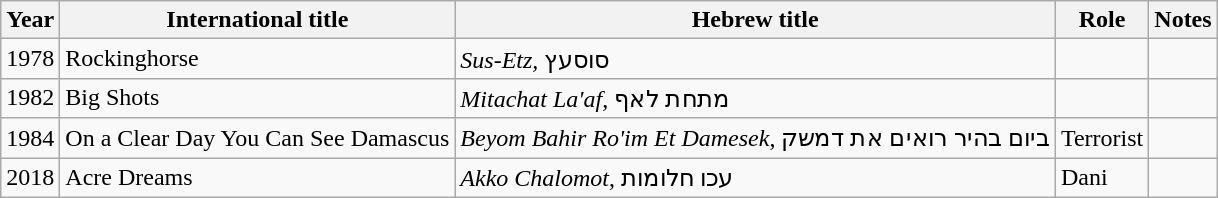<table class="wikitable sortable">
<tr>
<th>Year</th>
<th>International title</th>
<th>Hebrew title</th>
<th>Role</th>
<th>Notes</th>
</tr>
<tr>
<td>1978</td>
<td>Rockinghorse</td>
<td><em>Sus-Etz,</em> סוסעץ</td>
<td></td>
<td></td>
</tr>
<tr>
<td>1982</td>
<td>Big Shots</td>
<td><em>Mitachat La'af</em>, מתחת לאף</td>
<td></td>
<td></td>
</tr>
<tr>
<td>1984</td>
<td>On a Clear Day You Can See Damascus</td>
<td><em>Beyom Bahir Ro'im Et Damesek</em>, ביום בהיר רואים את דמשק</td>
<td>Terrorist</td>
<td></td>
</tr>
<tr>
<td>2018</td>
<td>Acre Dreams</td>
<td><em>Akko Chalomot</em>, עכו חלומות</td>
<td>Dani</td>
<td></td>
</tr>
</table>
